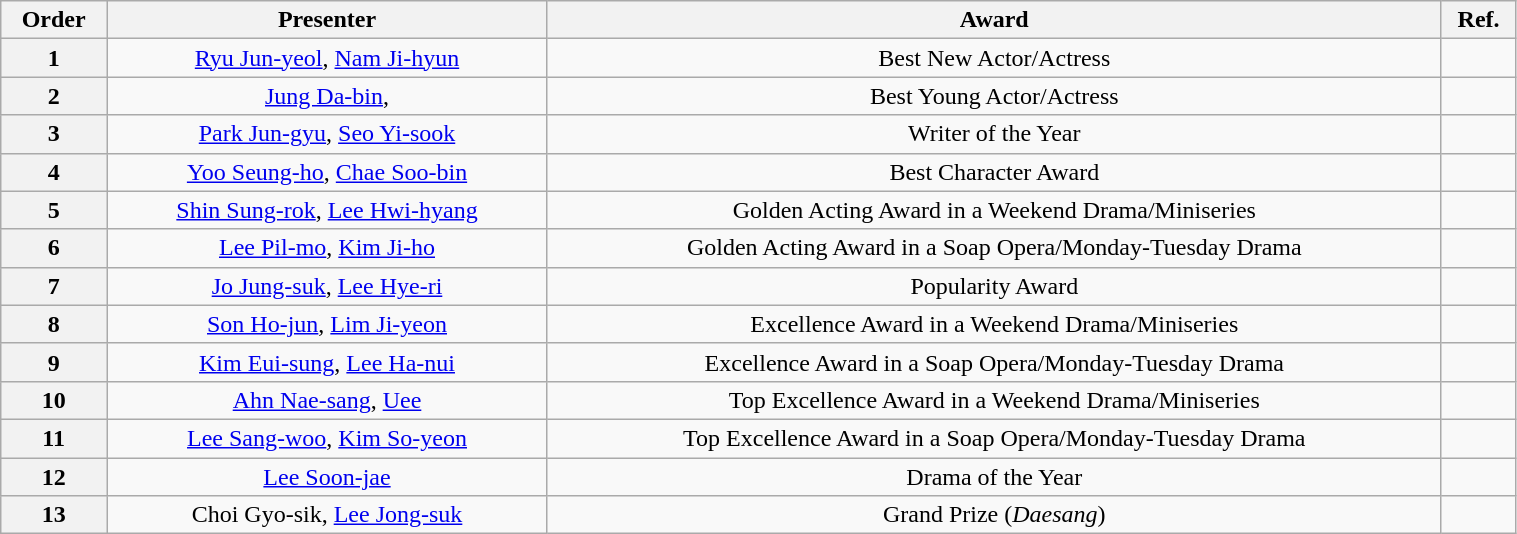<table class="wikitable" style="text-align:center; width:80%;">
<tr>
<th>Order</th>
<th>Presenter</th>
<th>Award</th>
<th>Ref.</th>
</tr>
<tr>
<th>1</th>
<td><a href='#'>Ryu Jun-yeol</a>, <a href='#'>Nam Ji-hyun</a></td>
<td>Best New Actor/Actress</td>
<td></td>
</tr>
<tr>
<th>2</th>
<td><a href='#'>Jung Da-bin</a>, </td>
<td>Best Young Actor/Actress</td>
<td></td>
</tr>
<tr>
<th>3</th>
<td><a href='#'>Park Jun-gyu</a>, <a href='#'>Seo Yi-sook</a></td>
<td>Writer of the Year</td>
<td></td>
</tr>
<tr>
<th>4</th>
<td><a href='#'>Yoo Seung-ho</a>, <a href='#'>Chae Soo-bin</a></td>
<td>Best Character Award</td>
<td></td>
</tr>
<tr>
<th>5</th>
<td><a href='#'>Shin Sung-rok</a>, <a href='#'>Lee Hwi-hyang</a></td>
<td>Golden Acting Award in a Weekend Drama/Miniseries</td>
<td></td>
</tr>
<tr>
<th>6</th>
<td><a href='#'>Lee Pil-mo</a>, <a href='#'>Kim Ji-ho</a></td>
<td>Golden Acting Award in a Soap Opera/Monday-Tuesday Drama</td>
<td></td>
</tr>
<tr>
<th>7</th>
<td><a href='#'>Jo Jung-suk</a>, <a href='#'>Lee Hye-ri</a></td>
<td>Popularity Award</td>
<td></td>
</tr>
<tr>
<th>8</th>
<td><a href='#'>Son Ho-jun</a>, <a href='#'>Lim Ji-yeon</a></td>
<td>Excellence Award in a Weekend Drama/Miniseries</td>
<td></td>
</tr>
<tr>
<th>9</th>
<td><a href='#'>Kim Eui-sung</a>, <a href='#'>Lee Ha-nui</a></td>
<td>Excellence Award in a Soap Opera/Monday-Tuesday Drama</td>
<td></td>
</tr>
<tr>
<th>10</th>
<td><a href='#'>Ahn Nae-sang</a>, <a href='#'>Uee</a></td>
<td>Top Excellence Award in a Weekend Drama/Miniseries</td>
<td></td>
</tr>
<tr>
<th>11</th>
<td><a href='#'>Lee Sang-woo</a>, <a href='#'>Kim So-yeon</a></td>
<td>Top Excellence Award in a Soap Opera/Monday-Tuesday Drama</td>
<td></td>
</tr>
<tr>
<th>12</th>
<td><a href='#'>Lee Soon-jae</a></td>
<td>Drama of the Year</td>
<td></td>
</tr>
<tr>
<th>13</th>
<td>Choi Gyo-sik, <a href='#'>Lee Jong-suk</a></td>
<td>Grand Prize (<em>Daesang</em>)</td>
<td></td>
</tr>
</table>
